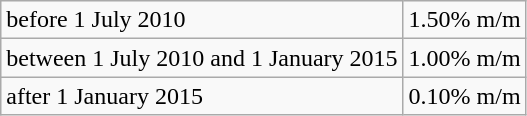<table class="wikitable">
<tr>
<td>before 1 July 2010</td>
<td>1.50% m/m</td>
</tr>
<tr>
<td>between 1 July 2010 and 1 January 2015</td>
<td>1.00% m/m</td>
</tr>
<tr>
<td>after 1 January 2015</td>
<td>0.10% m/m</td>
</tr>
</table>
